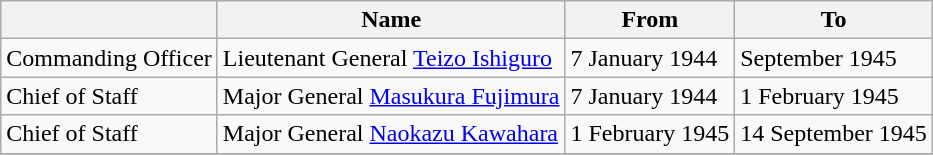<table class=wikitable>
<tr>
<th></th>
<th>Name</th>
<th>From</th>
<th>To</th>
</tr>
<tr>
<td>Commanding Officer</td>
<td>Lieutenant General <a href='#'>Teizo Ishiguro</a></td>
<td>7 January 1944</td>
<td>September 1945</td>
</tr>
<tr>
<td>Chief of Staff</td>
<td>Major General <a href='#'>Masukura Fujimura</a></td>
<td>7 January 1944</td>
<td>1 February 1945</td>
</tr>
<tr>
<td>Chief of Staff</td>
<td>Major General <a href='#'>Naokazu Kawahara</a></td>
<td>1 February 1945</td>
<td>14 September 1945</td>
</tr>
<tr>
</tr>
</table>
